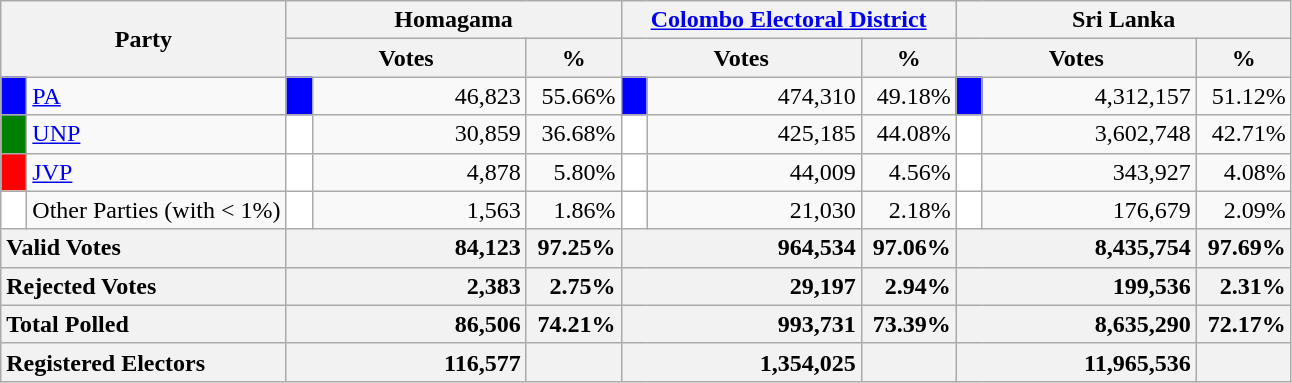<table class="wikitable">
<tr>
<th colspan="2" width="144px"rowspan="2">Party</th>
<th colspan="3" width="216px">Homagama</th>
<th colspan="3" width="216px"><a href='#'>Colombo Electoral District</a></th>
<th colspan="3" width="216px">Sri Lanka</th>
</tr>
<tr>
<th colspan="2" width="144px">Votes</th>
<th>%</th>
<th colspan="2" width="144px">Votes</th>
<th>%</th>
<th colspan="2" width="144px">Votes</th>
<th>%</th>
</tr>
<tr>
<td style="background-color:blue;" width="10px"></td>
<td style="text-align:left;"><a href='#'>PA</a></td>
<td style="background-color:blue;" width="10px"></td>
<td style="text-align:right;">46,823</td>
<td style="text-align:right;">55.66%</td>
<td style="background-color:blue;" width="10px"></td>
<td style="text-align:right;">474,310</td>
<td style="text-align:right;">49.18%</td>
<td style="background-color:blue;" width="10px"></td>
<td style="text-align:right;">4,312,157</td>
<td style="text-align:right;">51.12%</td>
</tr>
<tr>
<td style="background-color:green;" width="10px"></td>
<td style="text-align:left;"><a href='#'>UNP</a></td>
<td style="background-color:white;" width="10px"></td>
<td style="text-align:right;">30,859</td>
<td style="text-align:right;">36.68%</td>
<td style="background-color:white;" width="10px"></td>
<td style="text-align:right;">425,185</td>
<td style="text-align:right;">44.08%</td>
<td style="background-color:white;" width="10px"></td>
<td style="text-align:right;">3,602,748</td>
<td style="text-align:right;">42.71%</td>
</tr>
<tr>
<td style="background-color:red;" width="10px"></td>
<td style="text-align:left;"><a href='#'>JVP</a></td>
<td style="background-color:white;" width="10px"></td>
<td style="text-align:right;">4,878</td>
<td style="text-align:right;">5.80%</td>
<td style="background-color:white;" width="10px"></td>
<td style="text-align:right;">44,009</td>
<td style="text-align:right;">4.56%</td>
<td style="background-color:white;" width="10px"></td>
<td style="text-align:right;">343,927</td>
<td style="text-align:right;">4.08%</td>
</tr>
<tr>
<td style="background-color:white;" width="10px"></td>
<td style="text-align:left;">Other Parties (with < 1%)</td>
<td style="background-color:white;" width="10px"></td>
<td style="text-align:right;">1,563</td>
<td style="text-align:right;">1.86%</td>
<td style="background-color:white;" width="10px"></td>
<td style="text-align:right;">21,030</td>
<td style="text-align:right;">2.18%</td>
<td style="background-color:white;" width="10px"></td>
<td style="text-align:right;">176,679</td>
<td style="text-align:right;">2.09%</td>
</tr>
<tr>
<th colspan="2" width="144px"style="text-align:left;">Valid Votes</th>
<th style="text-align:right;"colspan="2" width="144px">84,123</th>
<th style="text-align:right;">97.25%</th>
<th style="text-align:right;"colspan="2" width="144px">964,534</th>
<th style="text-align:right;">97.06%</th>
<th style="text-align:right;"colspan="2" width="144px">8,435,754</th>
<th style="text-align:right;">97.69%</th>
</tr>
<tr>
<th colspan="2" width="144px"style="text-align:left;">Rejected Votes</th>
<th style="text-align:right;"colspan="2" width="144px">2,383</th>
<th style="text-align:right;">2.75%</th>
<th style="text-align:right;"colspan="2" width="144px">29,197</th>
<th style="text-align:right;">2.94%</th>
<th style="text-align:right;"colspan="2" width="144px">199,536</th>
<th style="text-align:right;">2.31%</th>
</tr>
<tr>
<th colspan="2" width="144px"style="text-align:left;">Total Polled</th>
<th style="text-align:right;"colspan="2" width="144px">86,506</th>
<th style="text-align:right;">74.21%</th>
<th style="text-align:right;"colspan="2" width="144px">993,731</th>
<th style="text-align:right;">73.39%</th>
<th style="text-align:right;"colspan="2" width="144px">8,635,290</th>
<th style="text-align:right;">72.17%</th>
</tr>
<tr>
<th colspan="2" width="144px"style="text-align:left;">Registered Electors</th>
<th style="text-align:right;"colspan="2" width="144px">116,577</th>
<th></th>
<th style="text-align:right;"colspan="2" width="144px">1,354,025</th>
<th></th>
<th style="text-align:right;"colspan="2" width="144px">11,965,536</th>
<th></th>
</tr>
</table>
